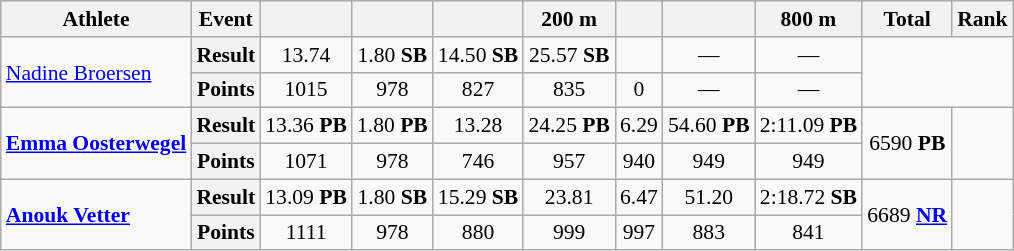<table class=wikitable style=font-size:90%;text-align:center>
<tr>
<th>Athlete</th>
<th>Event</th>
<th></th>
<th></th>
<th></th>
<th>200 m</th>
<th></th>
<th></th>
<th>800 m</th>
<th>Total</th>
<th>Rank</th>
</tr>
<tr>
<td align=left rowspan=2><a href='#'>Nadine Broersen</a></td>
<th><span>Result</span></th>
<td>13.74</td>
<td>1.80 <strong>SB</strong></td>
<td>14.50 <strong>SB</strong></td>
<td>25.57 <strong>SB</strong></td>
<td></td>
<td>—</td>
<td>—</td>
<td rowspan=2 colspan=2></td>
</tr>
<tr>
<th><span>Points</span></th>
<td>1015</td>
<td>978</td>
<td>827</td>
<td>835</td>
<td>0</td>
<td>—</td>
<td>—</td>
</tr>
<tr>
<td align=left rowspan=2><strong><a href='#'>Emma Oosterwegel</a></strong></td>
<th><span>Result</span></th>
<td>13.36 <strong>PB</strong></td>
<td>1.80 <strong>PB</strong></td>
<td>13.28</td>
<td>24.25 <strong>PB</strong></td>
<td>6.29</td>
<td>54.60 <strong>PB</strong></td>
<td>2:11.09 <strong>PB</strong></td>
<td rowspan=2>6590 <strong>PB</strong></td>
<td rowspan=2></td>
</tr>
<tr>
<th><span>Points</span></th>
<td>1071</td>
<td>978</td>
<td>746</td>
<td>957</td>
<td>940</td>
<td>949</td>
<td>949</td>
</tr>
<tr>
<td align=left rowspan="2"><strong><a href='#'>Anouk Vetter</a></strong></td>
<th>Result</th>
<td>13.09 <strong>PB</strong></td>
<td>1.80 <strong>SB</strong></td>
<td>15.29 <strong>SB</strong></td>
<td>23.81</td>
<td>6.47</td>
<td>51.20</td>
<td>2:18.72 <strong>SB</strong></td>
<td rowspan="2">6689 <strong><a href='#'>NR</a></strong></td>
<td rowspan="2"></td>
</tr>
<tr>
<th>Points</th>
<td>1111</td>
<td>978</td>
<td>880</td>
<td>999</td>
<td>997</td>
<td>883</td>
<td>841</td>
</tr>
</table>
